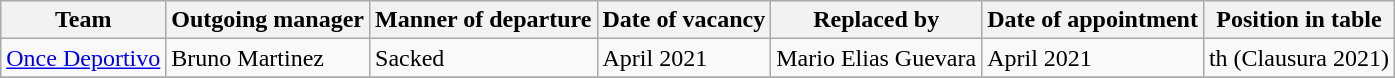<table class="wikitable">
<tr>
<th>Team</th>
<th>Outgoing manager</th>
<th>Manner of departure</th>
<th>Date of vacancy</th>
<th>Replaced by</th>
<th>Date of appointment</th>
<th>Position in table</th>
</tr>
<tr>
<td><a href='#'>Once Deportivo</a></td>
<td> Bruno Martinez</td>
<td>Sacked</td>
<td>April 2021</td>
<td> Mario Elias Guevara</td>
<td>April 2021</td>
<td>th (Clausura 2021)</td>
</tr>
<tr>
</tr>
</table>
